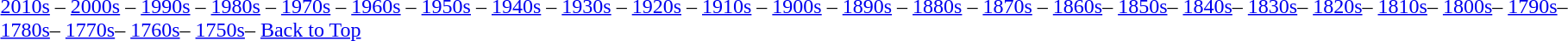<table class="toccolours" align="left">
<tr>
<td><br><a href='#'>2010s</a> – <a href='#'>2000s</a> – <a href='#'>1990s</a> – <a href='#'>1980s</a> – <a href='#'>1970s</a> – <a href='#'>1960s</a> – <a href='#'>1950s</a> – <a href='#'>1940s</a> – <a href='#'>1930s</a> – <a href='#'>1920s</a> – <a href='#'>1910s</a> – <a href='#'>1900s</a> – <a href='#'>1890s</a> – <a href='#'>1880s</a> – <a href='#'>1870s</a> – <a href='#'>1860s</a>– <a href='#'>1850s</a>– <a href='#'>1840s</a>– <a href='#'>1830s</a>– <a href='#'>1820s</a>– <a href='#'>1810s</a>– <a href='#'>1800s</a>– <a href='#'>1790s</a>– <a href='#'>1780s</a>– <a href='#'>1770s</a>– <a href='#'>1760s</a>– <a href='#'>1750s</a>– <a href='#'>Back to Top</a></td>
</tr>
</table>
